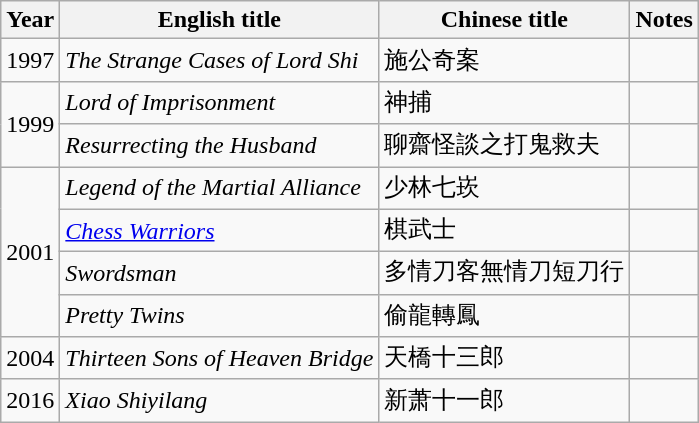<table class="wikitable sortable">
<tr>
<th>Year</th>
<th>English title</th>
<th>Chinese title</th>
<th class="unsortable">Notes</th>
</tr>
<tr>
<td>1997</td>
<td><em>The Strange Cases of Lord Shi</em></td>
<td>施公奇案</td>
<td></td>
</tr>
<tr>
<td rowspan=2>1999</td>
<td><em>Lord of Imprisonment</em></td>
<td>神捕</td>
<td></td>
</tr>
<tr>
<td><em>Resurrecting the Husband</em></td>
<td>聊齋怪談之打鬼救夫</td>
<td></td>
</tr>
<tr>
<td rowspan=4>2001</td>
<td><em>Legend of the Martial Alliance</em></td>
<td>少林七崁</td>
<td></td>
</tr>
<tr>
<td><em><a href='#'>Chess Warriors</a></em></td>
<td>棋武士</td>
<td></td>
</tr>
<tr>
<td><em>Swordsman</em></td>
<td>多情刀客無情刀短刀行</td>
<td></td>
</tr>
<tr>
<td><em>Pretty Twins</em></td>
<td>偷龍轉鳳</td>
<td></td>
</tr>
<tr>
<td>2004</td>
<td><em>Thirteen Sons of Heaven Bridge</em></td>
<td>天橋十三郎</td>
<td></td>
</tr>
<tr>
<td>2016</td>
<td><em>Xiao Shiyilang</em></td>
<td>新萧十一郎</td>
<td></td>
</tr>
</table>
